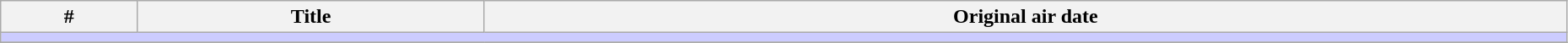<table class="wikitable" width="98%">
<tr>
<th>#</th>
<th>Title</th>
<th>Original air date</th>
</tr>
<tr>
<td colspan="5" bgcolor="#CCF"></td>
</tr>
<tr>
</tr>
</table>
